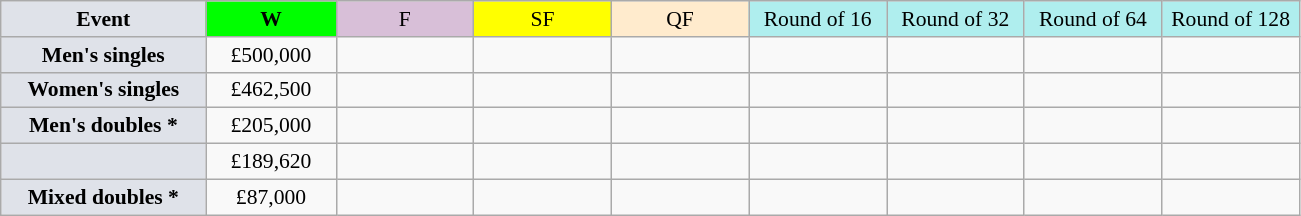<table class=wikitable style=font-size:90%;text-align:center>
<tr>
<td style="width:130px; background:#dfe2e9;"><strong>Event</strong></td>
<td style="width:80px; background:lime;"><strong>W</strong></td>
<td style="width:85px; background:thistle;">F</td>
<td style="width:85px; background:#ff0;">SF</td>
<td style="width:85px; background:#ffebcd;">QF</td>
<td style="width:85px; background:#afeeee;">Round of 16</td>
<td style="width:85px; background:#afeeee;">Round of 32</td>
<td style="width:85px; background:#afeeee;">Round of 64</td>
<td style="width:85px; background:#afeeee;">Round of 128</td>
</tr>
<tr>
<td style="background:#dfe2e9;"><strong>Men's singles</strong></td>
<td>£500,000</td>
<td></td>
<td></td>
<td></td>
<td></td>
<td></td>
<td></td>
<td></td>
</tr>
<tr>
<td style="background:#dfe2e9;"><strong>Women's singles</strong></td>
<td>£462,500</td>
<td></td>
<td></td>
<td></td>
<td></td>
<td></td>
<td></td>
<td></td>
</tr>
<tr>
<td style="background:#dfe2e9;"><strong>Men's doubles *</strong></td>
<td>£205,000</td>
<td></td>
<td></td>
<td></td>
<td></td>
<td></td>
<td></td>
<td></td>
</tr>
<tr>
<td style="background:#dfe2e9;"><strong></strong></td>
<td>£189,620</td>
<td></td>
<td></td>
<td></td>
<td></td>
<td></td>
<td></td>
<td></td>
</tr>
<tr>
<td style="background:#dfe2e9;"><strong>Mixed doubles *</strong></td>
<td>£87,000</td>
<td></td>
<td></td>
<td></td>
<td></td>
<td></td>
<td></td>
<td></td>
</tr>
</table>
